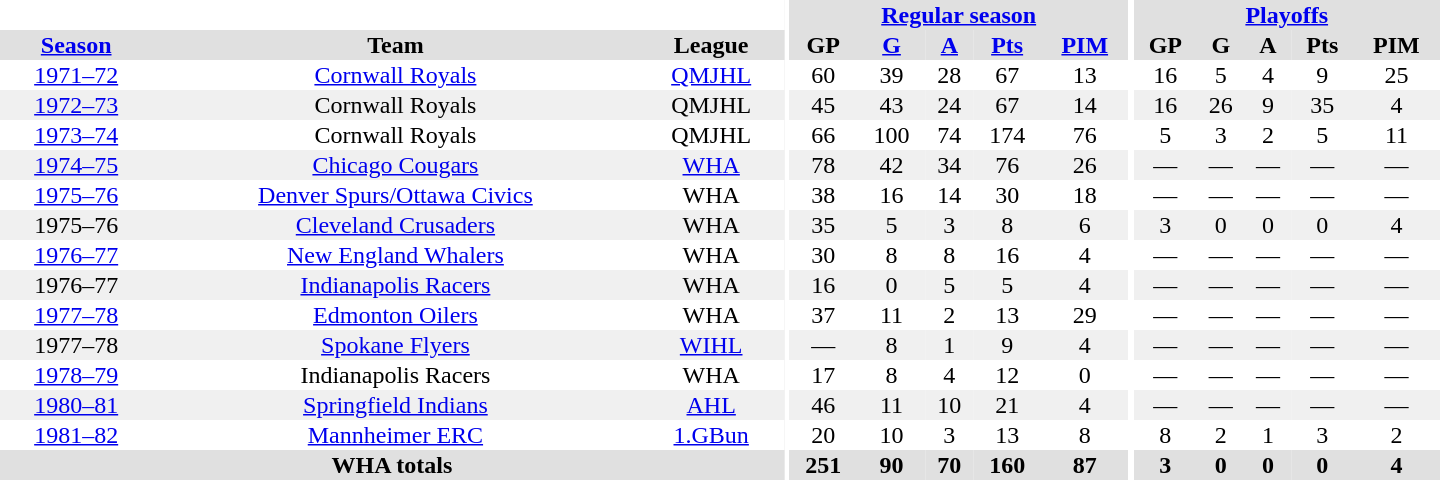<table border="0" cellpadding="1" cellspacing="0" style="text-align:center; width:60em">
<tr bgcolor="#e0e0e0">
<th colspan="3"  bgcolor="#ffffff"></th>
<th rowspan="99" bgcolor="#ffffff"></th>
<th colspan="5"><a href='#'>Regular season</a></th>
<th rowspan="99" bgcolor="#ffffff"></th>
<th colspan="5"><a href='#'>Playoffs</a></th>
</tr>
<tr bgcolor="#e0e0e0">
<th><a href='#'>Season</a></th>
<th>Team</th>
<th>League</th>
<th>GP</th>
<th><a href='#'>G</a></th>
<th><a href='#'>A</a></th>
<th><a href='#'>Pts</a></th>
<th><a href='#'>PIM</a></th>
<th>GP</th>
<th>G</th>
<th>A</th>
<th>Pts</th>
<th>PIM</th>
</tr>
<tr>
<td><a href='#'>1971–72</a></td>
<td><a href='#'>Cornwall Royals</a></td>
<td><a href='#'>QMJHL</a></td>
<td>60</td>
<td>39</td>
<td>28</td>
<td>67</td>
<td>13</td>
<td>16</td>
<td>5</td>
<td>4</td>
<td>9</td>
<td>25</td>
</tr>
<tr bgcolor="#f0f0f0">
<td><a href='#'>1972–73</a></td>
<td>Cornwall Royals</td>
<td>QMJHL</td>
<td>45</td>
<td>43</td>
<td>24</td>
<td>67</td>
<td>14</td>
<td>16</td>
<td>26</td>
<td>9</td>
<td>35</td>
<td>4</td>
</tr>
<tr>
<td><a href='#'>1973–74</a></td>
<td>Cornwall Royals</td>
<td>QMJHL</td>
<td>66</td>
<td>100</td>
<td>74</td>
<td>174</td>
<td>76</td>
<td>5</td>
<td>3</td>
<td>2</td>
<td>5</td>
<td>11</td>
</tr>
<tr bgcolor="#f0f0f0">
<td><a href='#'>1974–75</a></td>
<td><a href='#'>Chicago Cougars</a></td>
<td><a href='#'>WHA</a></td>
<td>78</td>
<td>42</td>
<td>34</td>
<td>76</td>
<td>26</td>
<td>—</td>
<td>—</td>
<td>—</td>
<td>—</td>
<td>—</td>
</tr>
<tr>
<td><a href='#'>1975–76</a></td>
<td><a href='#'>Denver Spurs/Ottawa Civics</a></td>
<td>WHA</td>
<td>38</td>
<td>16</td>
<td>14</td>
<td>30</td>
<td>18</td>
<td>—</td>
<td>—</td>
<td>—</td>
<td>—</td>
<td>—</td>
</tr>
<tr bgcolor="#f0f0f0">
<td>1975–76</td>
<td><a href='#'>Cleveland Crusaders</a></td>
<td>WHA</td>
<td>35</td>
<td>5</td>
<td>3</td>
<td>8</td>
<td>6</td>
<td>3</td>
<td>0</td>
<td>0</td>
<td>0</td>
<td>4</td>
</tr>
<tr>
<td><a href='#'>1976–77</a></td>
<td><a href='#'>New England Whalers</a></td>
<td>WHA</td>
<td>30</td>
<td>8</td>
<td>8</td>
<td>16</td>
<td>4</td>
<td>—</td>
<td>—</td>
<td>—</td>
<td>—</td>
<td>—</td>
</tr>
<tr bgcolor="#f0f0f0">
<td>1976–77</td>
<td><a href='#'>Indianapolis Racers</a></td>
<td>WHA</td>
<td>16</td>
<td>0</td>
<td>5</td>
<td>5</td>
<td>4</td>
<td>—</td>
<td>—</td>
<td>—</td>
<td>—</td>
<td>—</td>
</tr>
<tr>
<td><a href='#'>1977–78</a></td>
<td><a href='#'>Edmonton Oilers</a></td>
<td>WHA</td>
<td>37</td>
<td>11</td>
<td>2</td>
<td>13</td>
<td>29</td>
<td>—</td>
<td>—</td>
<td>—</td>
<td>—</td>
<td>—</td>
</tr>
<tr bgcolor="#f0f0f0">
<td>1977–78</td>
<td><a href='#'>Spokane Flyers</a></td>
<td><a href='#'>WIHL</a></td>
<td>—</td>
<td>8</td>
<td>1</td>
<td>9</td>
<td>4</td>
<td>—</td>
<td>—</td>
<td>—</td>
<td>—</td>
<td>—</td>
</tr>
<tr>
<td><a href='#'>1978–79</a></td>
<td>Indianapolis Racers</td>
<td>WHA</td>
<td>17</td>
<td>8</td>
<td>4</td>
<td>12</td>
<td>0</td>
<td>—</td>
<td>—</td>
<td>—</td>
<td>—</td>
<td>—</td>
</tr>
<tr bgcolor="#f0f0f0">
<td><a href='#'>1980–81</a></td>
<td><a href='#'>Springfield Indians</a></td>
<td><a href='#'>AHL</a></td>
<td>46</td>
<td>11</td>
<td>10</td>
<td>21</td>
<td>4</td>
<td>—</td>
<td>—</td>
<td>—</td>
<td>—</td>
<td>—</td>
</tr>
<tr>
<td><a href='#'>1981–82</a></td>
<td><a href='#'>Mannheimer ERC</a></td>
<td><a href='#'>1.GBun</a></td>
<td>20</td>
<td>10</td>
<td>3</td>
<td>13</td>
<td>8</td>
<td>8</td>
<td>2</td>
<td>1</td>
<td>3</td>
<td>2</td>
</tr>
<tr bgcolor="#e0e0e0">
<th colspan="3">WHA totals</th>
<th>251</th>
<th>90</th>
<th>70</th>
<th>160</th>
<th>87</th>
<th>3</th>
<th>0</th>
<th>0</th>
<th>0</th>
<th>4</th>
</tr>
</table>
